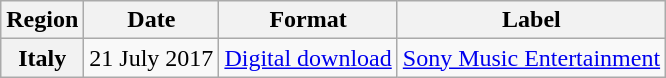<table class="wikitable sortable plainrowheaders" style="text-align:center;">
<tr>
<th>Region</th>
<th>Date</th>
<th>Format</th>
<th>Label</th>
</tr>
<tr>
<th scope="row">Italy</th>
<td>21 July 2017</td>
<td><a href='#'>Digital download</a></td>
<td><a href='#'>Sony Music Entertainment</a></td>
</tr>
</table>
